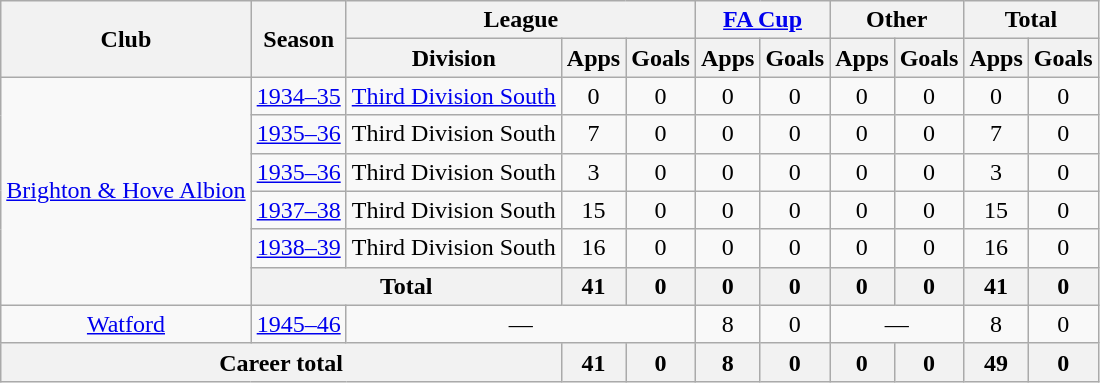<table class="wikitable" style=text-align:center>
<tr>
<th rowspan=2>Club</th>
<th rowspan=2>Season</th>
<th colspan=3>League</th>
<th colspan=2><a href='#'>FA Cup</a></th>
<th colspan=2>Other</th>
<th colspan=2>Total</th>
</tr>
<tr>
<th>Division</th>
<th>Apps</th>
<th>Goals</th>
<th>Apps</th>
<th>Goals</th>
<th>Apps</th>
<th>Goals</th>
<th>Apps</th>
<th>Goals</th>
</tr>
<tr>
<td rowspan=6><a href='#'>Brighton & Hove Albion</a></td>
<td><a href='#'>1934–35</a></td>
<td><a href='#'>Third Division South</a></td>
<td>0</td>
<td>0</td>
<td>0</td>
<td>0</td>
<td>0</td>
<td>0</td>
<td>0</td>
<td>0</td>
</tr>
<tr>
<td><a href='#'>1935–36</a></td>
<td>Third Division South</td>
<td>7</td>
<td>0</td>
<td>0</td>
<td>0</td>
<td>0</td>
<td>0</td>
<td>7</td>
<td>0</td>
</tr>
<tr>
<td><a href='#'>1935–36</a></td>
<td>Third Division South</td>
<td>3</td>
<td>0</td>
<td>0</td>
<td>0</td>
<td>0</td>
<td>0</td>
<td>3</td>
<td>0</td>
</tr>
<tr>
<td><a href='#'>1937–38</a></td>
<td>Third Division South</td>
<td>15</td>
<td>0</td>
<td>0</td>
<td>0</td>
<td>0</td>
<td>0</td>
<td>15</td>
<td>0</td>
</tr>
<tr>
<td><a href='#'>1938–39</a></td>
<td>Third Division South</td>
<td>16</td>
<td>0</td>
<td>0</td>
<td>0</td>
<td>0</td>
<td>0</td>
<td>16</td>
<td>0</td>
</tr>
<tr>
<th colspan=2>Total</th>
<th>41</th>
<th>0</th>
<th>0</th>
<th>0</th>
<th>0</th>
<th>0</th>
<th>41</th>
<th>0</th>
</tr>
<tr>
<td><a href='#'>Watford</a></td>
<td><a href='#'>1945–46</a></td>
<td colspan=3>—</td>
<td>8</td>
<td>0</td>
<td colspan=2>—</td>
<td>8</td>
<td>0</td>
</tr>
<tr>
<th colspan=3>Career total</th>
<th>41</th>
<th>0</th>
<th>8</th>
<th>0</th>
<th>0</th>
<th>0</th>
<th>49</th>
<th>0</th>
</tr>
</table>
